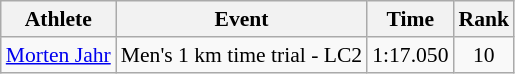<table class=wikitable style="font-size:90%">
<tr>
<th>Athlete</th>
<th>Event</th>
<th>Time</th>
<th>Rank</th>
</tr>
<tr>
<td><a href='#'>Morten Jahr</a></td>
<td>Men's 1 km time trial - LC2</td>
<td align="center">1:17.050</td>
<td align="center">10</td>
</tr>
</table>
